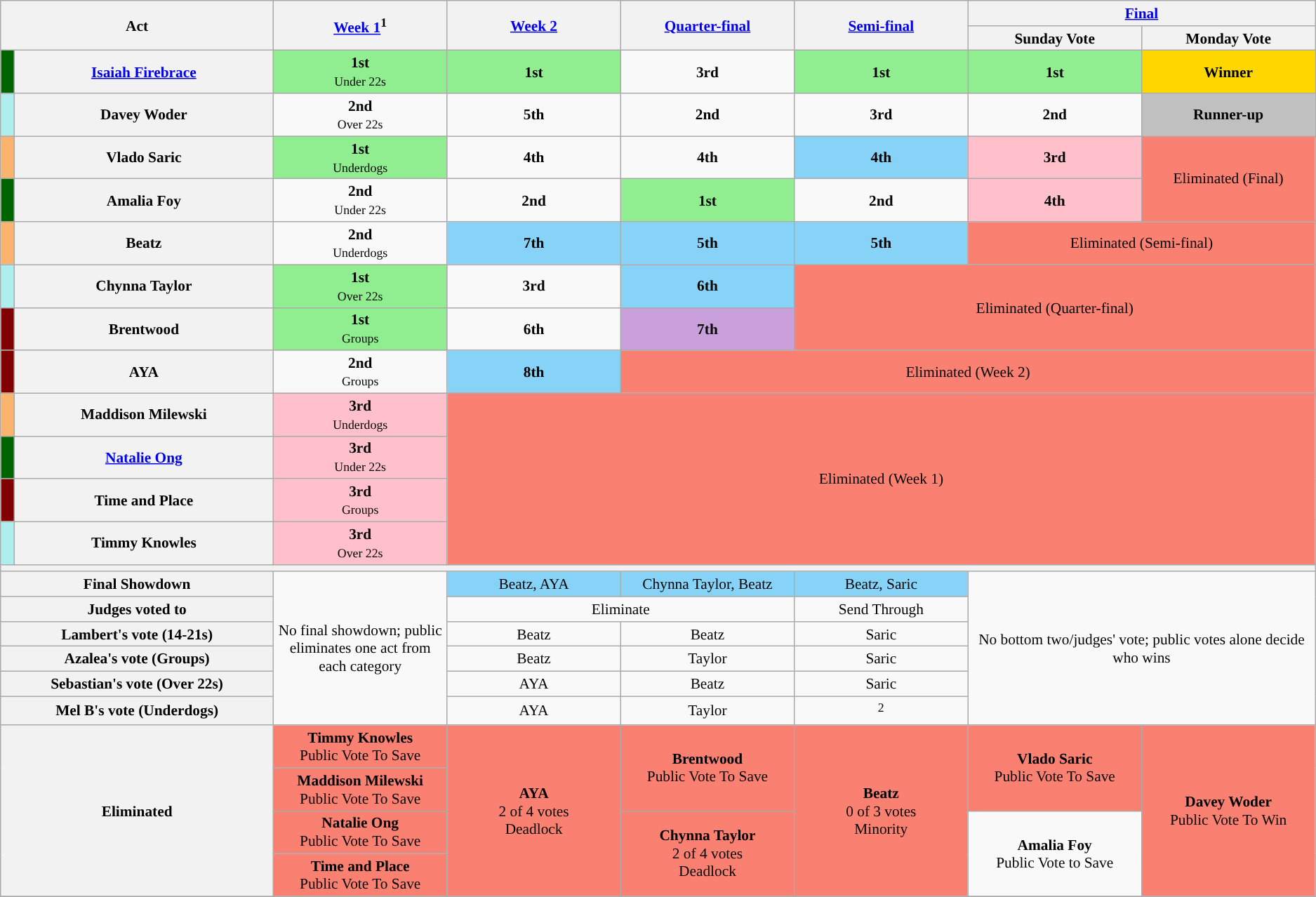<table class="wikitable" style="text-align:center; font-size:89%">
<tr>
<th style="width:11%" colspan="2" rowspan="2" scope="col">Act</th>
<th style="width:7%" rowspan="2" scope="col"><a href='#'>Week 1</a><sup>1</sup></th>
<th style="width:7%" rowspan="2" scope="col"><a href='#'>Week 2</a></th>
<th style="width:7%" rowspan="2" scope="col"><a href='#'>Quarter-final</a></th>
<th style="width:7%" rowspan="2" scope="col"><a href='#'>Semi-final</a></th>
<th colspan="2"><a href='#'>Final</a></th>
</tr>
<tr>
<th style="width:7%">Sunday Vote</th>
<th style="width:7%">Monday Vote</th>
</tr>
<tr>
<th style="background:darkgreen"></th>
<th scope="row"><a href='#'>Isaiah Firebrace</a></th>
<td style="background:lightgreen"><strong>1st</strong><br><small>Under 22s</small></td>
<td style="background:lightgreen"><strong>1st</strong></td>
<td><strong>3rd</strong></td>
<td style="background:lightgreen"><strong>1st</strong></td>
<td style="background:lightgreen"><strong>1st</strong></td>
<td style="background:gold;"><strong>Winner</strong></td>
</tr>
<tr>
<th style="background:#afeeee"></th>
<th scope="row">Davey Woder</th>
<td><strong>2nd</strong><br><small>Over 22s</small></td>
<td><strong>5th</strong></td>
<td><strong>2nd</strong></td>
<td><strong>3rd</strong></td>
<td><strong>2nd</strong></td>
<td style="background:#C0C0C0"><strong>Runner-up</strong></td>
</tr>
<tr>
<th style="background:#fbb46e"></th>
<th scope="row">Vlado Saric</th>
<td style="background:lightgreen"><strong>1st</strong><br><small>Underdogs</small></td>
<td><strong>4th</strong></td>
<td><strong>4th</strong></td>
<td style="background:#87d3f8;"><strong>4th</strong></td>
<td style="background:Pink"><strong>3rd</strong></td>
<td rowspan=2 style="background:#FA8072">Eliminated (Final)</td>
</tr>
<tr>
<th style="background:darkgreen"></th>
<th scope="row">Amalia Foy</th>
<td><strong>2nd</strong><br><small>Under 22s</small></td>
<td><strong>2nd</strong></td>
<td style="background:lightgreen"><strong>1st</strong></td>
<td><strong>2nd</strong></td>
<td style="background:Pink"><strong>4th</strong></td>
</tr>
<tr>
<th style="background:#fbb46e"></th>
<th scope="row">Beatz</th>
<td><strong>2nd</strong><br><small>Underdogs</small></td>
<td style="background:#87d3f8;"><strong>7th</strong></td>
<td style="background:#87d3f8;"><strong>5th</strong></td>
<td style="background:#87d3f8;"><strong>5th</strong></td>
<td colspan="2" style="background:#FA8072">Eliminated (Semi-final)</td>
</tr>
<tr>
<th style="background:#afeeee"></th>
<th scope="row">Chynna Taylor</th>
<td style="background:lightgreen"><strong>1st</strong><br><small>Over 22s</small></td>
<td><strong>3rd</strong></td>
<td style="background:#87d3f8;"><strong>6th</strong></td>
<td style="background:#FA8072" rowspan=2 colspan="3">Eliminated (Quarter-final)</td>
</tr>
<tr>
<th style="background:maroon"></th>
<th scope="row">Brentwood</th>
<td style="background:lightgreen"><strong>1st</strong><br><small>Groups</small></td>
<td><strong>6th</strong></td>
<td style="background:#C9A0DC"><strong>7th</strong></td>
</tr>
<tr>
<th style="background:maroon"></th>
<th scope="row">AYA</th>
<td><strong>2nd</strong><br><small>Groups</small></td>
<td style="background:#87d3f8;"><strong>8th</strong></td>
<td style="background:#FA8072" colspan="4">Eliminated (Week 2)</td>
</tr>
<tr>
<th style="background:#fbb46e"></th>
<th scope="row">Maddison Milewski</th>
<td style="background:Pink"><strong>3rd</strong><br><small>Underdogs</small></td>
<td colspan="5" rowspan="4" style="background:#FA8072">Eliminated (Week 1)</td>
</tr>
<tr>
<th style="background:darkgreen"></th>
<th scope="row"><a href='#'>Natalie Ong</a></th>
<td style="background:Pink"><strong>3rd</strong><br><small>Under 22s</small></td>
</tr>
<tr>
<th style="background:maroon"></th>
<th scope="row">Time and Place</th>
<td style="background:Pink"><strong>3rd</strong><br><small>Groups</small></td>
</tr>
<tr>
<th style="background:#afeeee"></th>
<th scope="row">Timmy Knowles</th>
<td style="background:Pink"><strong>3rd</strong><br><small>Over 22s</small></td>
</tr>
<tr>
<th scope="row" colspan="16"></th>
</tr>
<tr>
<th rowspan="1" colspan=2>Final Showdown</th>
<td rowspan="6" colspan="1">No final showdown; public eliminates one act from each category</td>
<td style="background:#87D3F8">Beatz, AYA</td>
<td style="background:#87D3F8">Chynna Taylor, Beatz</td>
<td style="background:#87D3F8">Beatz, Saric</td>
<td rowspan="6" colspan="2">No bottom two/judges' vote; public votes alone decide who wins</td>
</tr>
<tr>
<th scope="row" colspan=2>Judges voted to</th>
<td colspan="2">Eliminate</td>
<td>Send Through</td>
</tr>
<tr>
<th scope="row" colspan=2>Lambert's vote (14-21s)</th>
<td>Beatz</td>
<td>Beatz</td>
<td>Saric</td>
</tr>
<tr>
<th scope="row" colspan=2>Azalea's vote (Groups)</th>
<td>Beatz</td>
<td>Taylor</td>
<td>Saric</td>
</tr>
<tr>
<th scope="row" colspan=2>Sebastian's vote (Over 22s)</th>
<td>AYA</td>
<td>Beatz</td>
<td>Saric</td>
</tr>
<tr>
<th scope="row" colspan=2>Mel B's vote (Underdogs)</th>
<td>AYA</td>
<td>Taylor</td>
<td><sup>2</sup></td>
</tr>
<tr>
<th rowspan="4" colspan=2>Eliminated</th>
<td style="background:#FA8072"><strong>Timmy Knowles </strong> <br>Public Vote To Save</td>
<td style="background:#FA8072" rowspan="4"><strong>AYA</strong> <br>2 of 4 votes<br>Deadlock</td>
<td style="background:#FA8072" rowspan="2"><strong>Brentwood</strong> <br>Public Vote To Save</td>
<td style="background:#FA8072" rowspan="4"><strong>Beatz</strong> <br>0 of 3 votes<br>Minority</td>
<td style="background:#FA8072" rowspan=2><strong>Vlado Saric</strong><br>Public Vote To Save</td>
<td style="width:7%; background:#FA8072" rowspan=4><strong>Davey Woder</strong><br>Public Vote To Win</td>
</tr>
<tr>
<td style="background:#FA8072"><strong>Maddison Milewski</strong> <br>Public Vote To Save</td>
</tr>
<tr>
<td style="background:#FA8072"><strong>Natalie Ong</strong> <br>Public Vote To Save</td>
<td style="background:#FA8072" rowspan="2"><strong>Chynna Taylor</strong> <br>2 of 4 votes<br>Deadlock</td>
<td style="width:7%" style="background:#FA8072;" rowspan=2><strong>Amalia Foy</strong><br>Public Vote to Save</td>
</tr>
<tr>
<td style="background:#FA8072"><strong>Time and Place</strong> <br>Public Vote To Save</td>
</tr>
<tr>
</tr>
</table>
